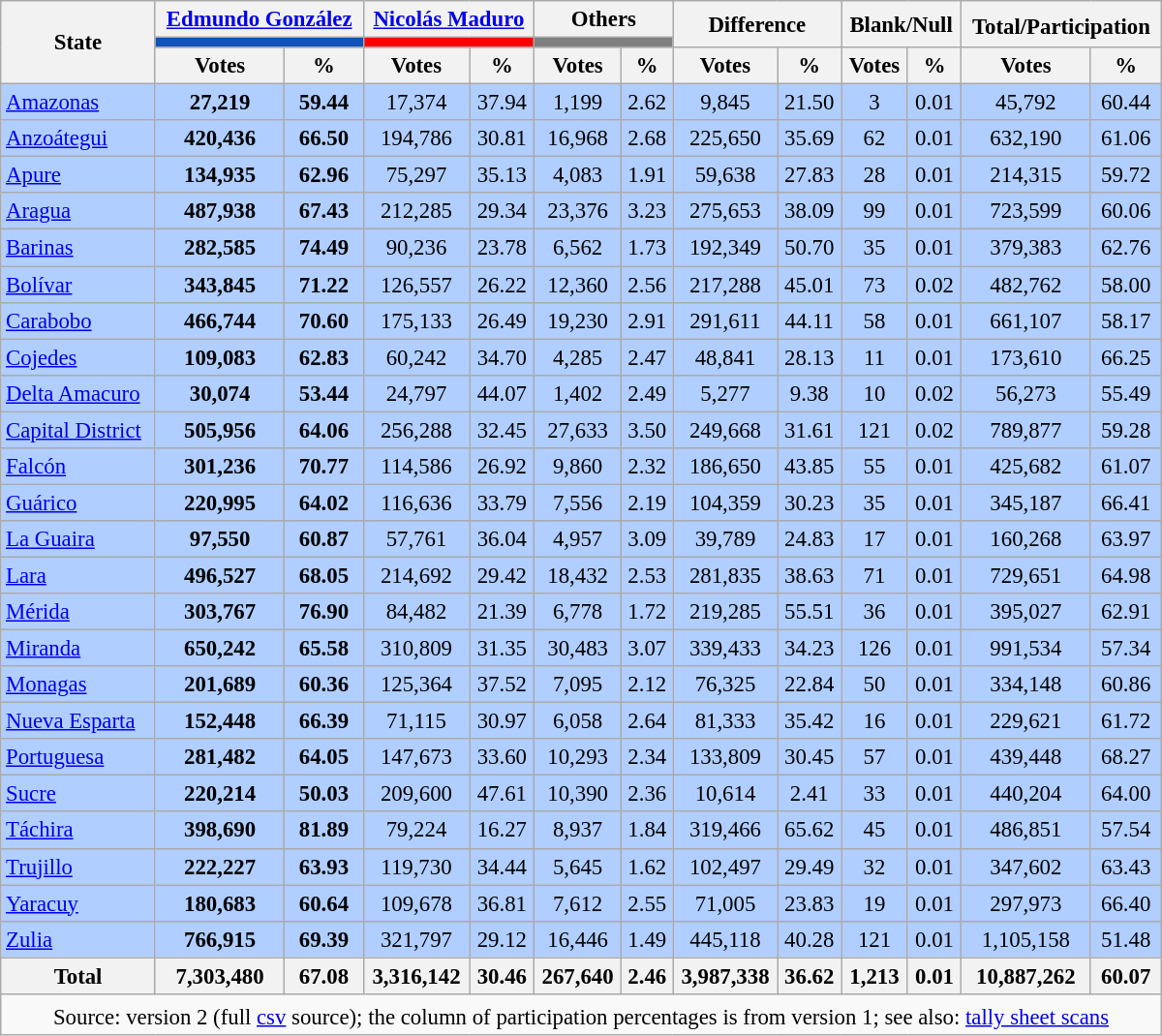<table class="wikitable sortable" style="text-align: center; font-size: 95%; width:800px">
<tr>
<th rowspan="3">State</th>
<th colspan=2><a href='#'>Edmundo González</a> <br></th>
<th colspan=2><a href='#'>Nicolás Maduro</a><br> </th>
<th colspan=2>Others</th>
<th colspan="2" rowspan="2">Difference</th>
<th colspan="2" rowspan="2">Blank/Null</th>
<th colspan="2" rowspan="2">Total/Participation<sup></sup></th>
</tr>
<tr>
<th colspan="2" style="background:#0F52BA"></th>
<th colspan="2" style="background:red"></th>
<th colspan="2" style="background:grey"></th>
</tr>
<tr>
<th>Votes</th>
<th>%</th>
<th>Votes</th>
<th>%</th>
<th>Votes</th>
<th>%</th>
<th>Votes</th>
<th>%</th>
<th>Votes</th>
<th>%</th>
<th>Votes</th>
<th>%</th>
</tr>
<tr bgcolor=#B0CEFF>
<td align=left><a href='#'>Amazonas</a></td>
<td><strong>27,219</strong></td>
<td><strong>59.44</strong></td>
<td>17,374</td>
<td>37.94</td>
<td>1,199</td>
<td>2.62</td>
<td>9,845</td>
<td>21.50</td>
<td>3</td>
<td>0.01</td>
<td>45,792</td>
<td>60.44</td>
</tr>
<tr bgcolor=#B0CEFF>
<td align=left><a href='#'>Anzoátegui</a></td>
<td><strong>420,436</strong></td>
<td><strong>66.50</strong></td>
<td>194,786</td>
<td>30.81</td>
<td>16,968</td>
<td>2.68</td>
<td>225,650</td>
<td>35.69</td>
<td>62</td>
<td>0.01</td>
<td>632,190</td>
<td>61.06</td>
</tr>
<tr bgcolor=#B0CEFF>
<td align=left><a href='#'>Apure</a></td>
<td><strong>134,935</strong></td>
<td><strong>62.96</strong></td>
<td>75,297</td>
<td>35.13</td>
<td>4,083</td>
<td>1.91</td>
<td>59,638</td>
<td>27.83</td>
<td>28</td>
<td>0.01</td>
<td>214,315</td>
<td>59.72</td>
</tr>
<tr bgcolor=#B0CEFF>
<td align=left><a href='#'>Aragua</a></td>
<td><strong>487,938</strong></td>
<td><strong>67.43</strong></td>
<td>212,285</td>
<td>29.34</td>
<td>23,376</td>
<td>3.23</td>
<td>275,653</td>
<td>38.09</td>
<td>99</td>
<td>0.01</td>
<td>723,599</td>
<td>60.06</td>
</tr>
<tr bgcolor=#B0CEFF>
<td align=left><a href='#'>Barinas</a></td>
<td><strong>282,585</strong></td>
<td><strong>74.49</strong></td>
<td>90,236</td>
<td>23.78</td>
<td>6,562</td>
<td>1.73</td>
<td>192,349</td>
<td>50.70</td>
<td>35</td>
<td>0.01</td>
<td>379,383</td>
<td>62.76</td>
</tr>
<tr bgcolor=#B0CEFF>
<td align=left><a href='#'>Bolívar</a></td>
<td><strong>343,845</strong></td>
<td><strong>71.22</strong></td>
<td>126,557</td>
<td>26.22</td>
<td>12,360</td>
<td>2.56</td>
<td>217,288</td>
<td>45.01</td>
<td>73</td>
<td>0.02</td>
<td>482,762</td>
<td>58.00</td>
</tr>
<tr bgcolor=#B0CEFF>
<td align=left><a href='#'>Carabobo</a></td>
<td><strong>466,744</strong></td>
<td><strong>70.60</strong></td>
<td>175,133</td>
<td>26.49</td>
<td>19,230</td>
<td>2.91</td>
<td>291,611</td>
<td>44.11</td>
<td>58</td>
<td>0.01</td>
<td>661,107</td>
<td>58.17</td>
</tr>
<tr bgcolor=#B0CEFF>
<td align=left><a href='#'>Cojedes</a></td>
<td><strong>109,083</strong></td>
<td><strong>62.83</strong></td>
<td>60,242</td>
<td>34.70</td>
<td>4,285</td>
<td>2.47</td>
<td>48,841</td>
<td>28.13</td>
<td>11</td>
<td>0.01</td>
<td>173,610</td>
<td>66.25</td>
</tr>
<tr bgcolor=#B0CEFF>
<td align=left><a href='#'>Delta Amacuro</a></td>
<td><strong>30,074</strong></td>
<td><strong>53.44</strong></td>
<td>24,797</td>
<td>44.07</td>
<td>1,402</td>
<td>2.49</td>
<td>5,277</td>
<td>9.38</td>
<td>10</td>
<td>0.02</td>
<td>56,273</td>
<td>55.49</td>
</tr>
<tr bgcolor=#B0CEFF>
<td align=left><a href='#'>Capital District</a></td>
<td><strong>505,956</strong></td>
<td><strong>64.06</strong></td>
<td>256,288</td>
<td>32.45</td>
<td>27,633</td>
<td>3.50</td>
<td>249,668</td>
<td>31.61</td>
<td>121</td>
<td>0.02</td>
<td>789,877</td>
<td>59.28</td>
</tr>
<tr bgcolor=#B0CEFF>
<td align=left><a href='#'>Falcón</a></td>
<td><strong>301,236</strong></td>
<td><strong>70.77</strong></td>
<td>114,586</td>
<td>26.92</td>
<td>9,860</td>
<td>2.32</td>
<td>186,650</td>
<td>43.85</td>
<td>55</td>
<td>0.01</td>
<td>425,682</td>
<td>61.07</td>
</tr>
<tr bgcolor=#B0CEFF>
<td align=left><a href='#'>Guárico</a></td>
<td><strong>220,995</strong></td>
<td><strong>64.02</strong></td>
<td>116,636</td>
<td>33.79</td>
<td>7,556</td>
<td>2.19</td>
<td>104,359</td>
<td>30.23</td>
<td>35</td>
<td>0.01</td>
<td>345,187</td>
<td>66.41</td>
</tr>
<tr bgcolor="#B0CEFF">
<td align="left"><a href='#'>La Guaira</a></td>
<td><strong>97,550</strong></td>
<td><strong>60.87</strong></td>
<td>57,761</td>
<td>36.04</td>
<td>4,957</td>
<td>3.09</td>
<td>39,789</td>
<td>24.83</td>
<td>17</td>
<td>0.01</td>
<td>160,268</td>
<td>63.97</td>
</tr>
<tr bgcolor="#B0CEFF">
<td align="left"><a href='#'>Lara</a></td>
<td><strong>496,527</strong></td>
<td><strong>68.05</strong></td>
<td>214,692</td>
<td>29.42</td>
<td>18,432</td>
<td>2.53</td>
<td>281,835</td>
<td>38.63</td>
<td>71</td>
<td>0.01</td>
<td>729,651</td>
<td>64.98</td>
</tr>
<tr bgcolor="#B0CEFF">
<td align="left"><a href='#'>Mérida</a></td>
<td><strong>303,767</strong></td>
<td><strong>76.90</strong></td>
<td>84,482</td>
<td>21.39</td>
<td>6,778</td>
<td>1.72</td>
<td>219,285</td>
<td>55.51</td>
<td>36</td>
<td>0.01</td>
<td>395,027</td>
<td>62.91</td>
</tr>
<tr bgcolor="#B0CEFF">
<td align="left"><a href='#'>Miranda</a></td>
<td><strong>650,242</strong></td>
<td><strong>65.58</strong></td>
<td>310,809</td>
<td>31.35</td>
<td>30,483</td>
<td>3.07</td>
<td>339,433</td>
<td>34.23</td>
<td>126</td>
<td>0.01</td>
<td>991,534</td>
<td>57.34</td>
</tr>
<tr bgcolor="#B0CEFF">
<td align="left"><a href='#'>Monagas</a></td>
<td><strong>201,689</strong></td>
<td><strong>60.36</strong></td>
<td>125,364</td>
<td>37.52</td>
<td>7,095</td>
<td>2.12</td>
<td>76,325</td>
<td>22.84</td>
<td>50</td>
<td>0.01</td>
<td>334,148</td>
<td>60.86</td>
</tr>
<tr bgcolor="#B0CEFF">
<td align="left"><a href='#'>Nueva Esparta</a></td>
<td><strong>152,448</strong></td>
<td><strong>66.39</strong></td>
<td>71,115</td>
<td>30.97</td>
<td>6,058</td>
<td>2.64</td>
<td>81,333</td>
<td>35.42</td>
<td>16</td>
<td>0.01</td>
<td>229,621</td>
<td>61.72</td>
</tr>
<tr bgcolor="#B0CEFF">
<td align="left"><a href='#'>Portuguesa</a></td>
<td><strong>281,482</strong></td>
<td><strong>64.05</strong></td>
<td>147,673</td>
<td>33.60</td>
<td>10,293</td>
<td>2.34</td>
<td>133,809</td>
<td>30.45</td>
<td>57</td>
<td>0.01</td>
<td>439,448</td>
<td>68.27</td>
</tr>
<tr bgcolor="#B0CEFF">
<td align="left"><a href='#'>Sucre</a></td>
<td><strong>220,214</strong></td>
<td><strong>50.03</strong></td>
<td>209,600</td>
<td>47.61</td>
<td>10,390</td>
<td>2.36</td>
<td>10,614</td>
<td>2.41</td>
<td>33</td>
<td>0.01</td>
<td>440,204</td>
<td>64.00</td>
</tr>
<tr bgcolor="#B0CEFF">
<td align="left"><a href='#'>Táchira</a></td>
<td><strong>398,690</strong></td>
<td><strong>81.89</strong></td>
<td>79,224</td>
<td>16.27</td>
<td>8,937</td>
<td>1.84</td>
<td>319,466</td>
<td>65.62</td>
<td>45</td>
<td>0.01</td>
<td>486,851</td>
<td>57.54</td>
</tr>
<tr bgcolor="#B0CEFF">
<td align="left"><a href='#'>Trujillo</a></td>
<td><strong>222,227</strong></td>
<td><strong>63.93</strong></td>
<td>119,730</td>
<td>34.44</td>
<td>5,645</td>
<td>1.62</td>
<td>102,497</td>
<td>29.49</td>
<td>32</td>
<td>0.01</td>
<td>347,602</td>
<td>63.43</td>
</tr>
<tr bgcolor=#B0CEFF>
<td align=left><a href='#'>Yaracuy</a></td>
<td><strong>180,683</strong></td>
<td><strong>60.64</strong></td>
<td>109,678</td>
<td>36.81</td>
<td>7,612</td>
<td>2.55</td>
<td>71,005</td>
<td>23.83</td>
<td>19</td>
<td>0.01</td>
<td>297,973</td>
<td>66.40</td>
</tr>
<tr bgcolor=#B0CEFF>
<td align=left><a href='#'>Zulia</a></td>
<td><strong>766,915</strong></td>
<td><strong>69.39</strong></td>
<td>321,797</td>
<td>29.12</td>
<td>16,446</td>
<td>1.49</td>
<td>445,118</td>
<td>40.28</td>
<td>121</td>
<td>0.01</td>
<td>1,105,158</td>
<td>51.48</td>
</tr>
<tr class=sortbottom>
<th>Total</th>
<th><strong>7,303,480</strong></th>
<th><strong>67.08</strong></th>
<th>3,316,142</th>
<th>30.46</th>
<th>267,640</th>
<th>2.46</th>
<th>3,987,338</th>
<th>36.62</th>
<th>1,213</th>
<th>0.01</th>
<th>10,887,262</th>
<th>60.07</th>
</tr>
<tr class=sortbottom>
<td colspan=13>Source: version 2 (full <a href='#'>csv</a> source); <sup></sup>the column of participation percentages is from version 1; see also: <a href='#'>tally sheet scans</a></td>
</tr>
</table>
